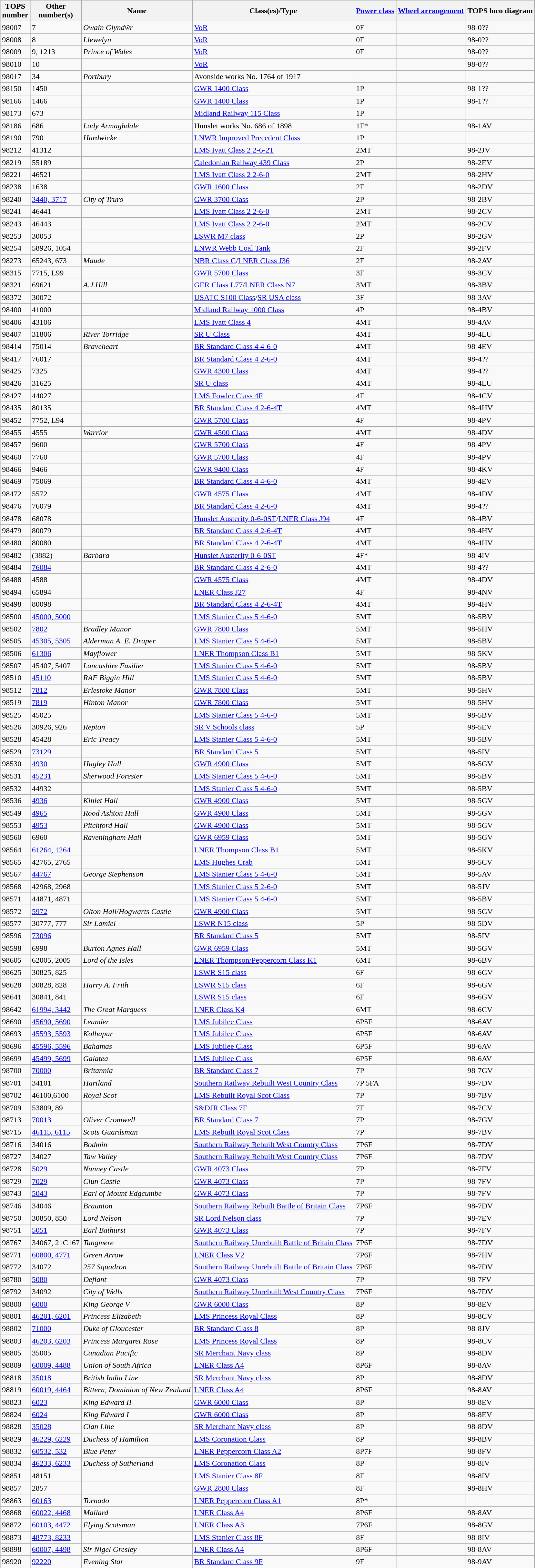<table class="wikitable sortable">
<tr>
<th>TOPS<br>number</th>
<th>Other<br>number(s)</th>
<th>Name</th>
<th>Class(es)/Type</th>
<th><a href='#'>Power class</a></th>
<th><a href='#'>Wheel arrangement</a><br></th>
<th>TOPS loco diagram</th>
</tr>
<tr>
<td>98007</td>
<td>7</td>
<td><em>Owain Glyndŵr</em></td>
<td><a href='#'>VoR</a></td>
<td>0F</td>
<td></td>
<td>98-0??</td>
</tr>
<tr>
<td>98008</td>
<td>8</td>
<td><em>Llewelyn</em></td>
<td><a href='#'>VoR</a></td>
<td>0F</td>
<td></td>
<td>98-0??</td>
</tr>
<tr>
<td>98009</td>
<td>9, 1213</td>
<td><em>Prince of Wales</em></td>
<td><a href='#'>VoR</a></td>
<td>0F</td>
<td></td>
<td>98-0??</td>
</tr>
<tr>
<td>98010</td>
<td>10</td>
<td></td>
<td><a href='#'>VoR</a></td>
<td></td>
<td></td>
<td>98-0??</td>
</tr>
<tr>
<td>98017</td>
<td>34</td>
<td><em>Portbury</em></td>
<td>Avonside works No. 1764 of 1917</td>
<td></td>
<td></td>
<td></td>
</tr>
<tr>
<td>98150</td>
<td>1450</td>
<td></td>
<td><a href='#'>GWR 1400 Class</a></td>
<td>1P</td>
<td></td>
<td>98-1??</td>
</tr>
<tr>
<td>98166</td>
<td>1466</td>
<td></td>
<td><a href='#'>GWR 1400 Class</a></td>
<td>1P</td>
<td></td>
<td>98-1??</td>
</tr>
<tr>
<td>98173</td>
<td>673</td>
<td></td>
<td><a href='#'>Midland Railway 115 Class</a></td>
<td>1P</td>
<td></td>
<td></td>
</tr>
<tr>
<td>98186</td>
<td>686</td>
<td><em>Lady Armaghdale</em></td>
<td>Hunslet works No. 686 of 1898</td>
<td>1F*</td>
<td></td>
<td>98-1AV</td>
</tr>
<tr>
<td>98190</td>
<td>790</td>
<td><em>Hardwicke</em></td>
<td><a href='#'>LNWR Improved Precedent Class</a></td>
<td>1P</td>
<td></td>
<td></td>
</tr>
<tr>
<td>98212</td>
<td>41312</td>
<td></td>
<td><a href='#'>LMS Ivatt Class 2 2-6-2T</a></td>
<td>2MT</td>
<td></td>
<td>98-2JV</td>
</tr>
<tr>
<td>98219</td>
<td>55189</td>
<td></td>
<td><a href='#'>Caledonian Railway 439 Class</a></td>
<td>2P</td>
<td></td>
<td>98-2EV</td>
</tr>
<tr>
<td>98221</td>
<td>46521</td>
<td></td>
<td><a href='#'>LMS Ivatt Class 2 2-6-0</a></td>
<td>2MT</td>
<td></td>
<td>98-2HV</td>
</tr>
<tr>
<td>98238</td>
<td>1638</td>
<td></td>
<td><a href='#'>GWR 1600 Class</a></td>
<td>2F</td>
<td></td>
<td>98-2DV</td>
</tr>
<tr>
<td>98240</td>
<td><a href='#'>3440, 3717</a></td>
<td><em>City of Truro</em></td>
<td><a href='#'>GWR 3700 Class</a></td>
<td>2P</td>
<td></td>
<td>98-2BV</td>
</tr>
<tr>
<td>98241</td>
<td>46441</td>
<td></td>
<td><a href='#'>LMS Ivatt Class 2 2-6-0</a></td>
<td>2MT</td>
<td></td>
<td>98-2CV</td>
</tr>
<tr>
<td>98243</td>
<td>46443</td>
<td></td>
<td><a href='#'>LMS Ivatt Class 2 2-6-0</a></td>
<td>2MT</td>
<td></td>
<td>98-2CV</td>
</tr>
<tr>
<td>98253</td>
<td>30053</td>
<td></td>
<td><a href='#'>LSWR M7 class</a></td>
<td>2P</td>
<td></td>
<td>98-2GV</td>
</tr>
<tr>
<td>98254</td>
<td>58926, 1054</td>
<td></td>
<td><a href='#'>LNWR Webb Coal Tank</a></td>
<td>2F</td>
<td></td>
<td>98-2FV</td>
</tr>
<tr>
<td>98273</td>
<td>65243, 673</td>
<td><em>Maude</em></td>
<td><a href='#'>NBR Class C</a>/<a href='#'>LNER Class J36</a></td>
<td>2F</td>
<td></td>
<td>98-2AV</td>
</tr>
<tr>
<td>98315</td>
<td>7715, L99</td>
<td></td>
<td><a href='#'>GWR 5700 Class</a></td>
<td>3F</td>
<td></td>
<td>98-3CV</td>
</tr>
<tr>
<td>98321</td>
<td>69621</td>
<td><em>A.J.Hill</em></td>
<td><a href='#'>GER Class L77</a>/<a href='#'>LNER Class N7</a></td>
<td>3MT</td>
<td></td>
<td>98-3BV</td>
</tr>
<tr>
<td>98372</td>
<td>30072</td>
<td></td>
<td><a href='#'>USATC S100 Class</a>/<a href='#'>SR USA class</a></td>
<td>3F</td>
<td></td>
<td>98-3AV</td>
</tr>
<tr>
<td>98400</td>
<td>41000</td>
<td></td>
<td><a href='#'>Midland Railway 1000 Class</a></td>
<td>4P</td>
<td></td>
<td>98-4BV</td>
</tr>
<tr>
<td>98406</td>
<td>43106</td>
<td></td>
<td><a href='#'>LMS Ivatt Class 4</a></td>
<td>4MT</td>
<td></td>
<td>98-4AV</td>
</tr>
<tr>
<td>98407</td>
<td>31806</td>
<td><em>River Torridge</em></td>
<td><a href='#'>SR U Class</a></td>
<td>4MT</td>
<td></td>
<td>98-4LU</td>
</tr>
<tr>
<td>98414</td>
<td>75014</td>
<td><em>Braveheart</em></td>
<td><a href='#'>BR Standard Class 4 4-6-0</a></td>
<td>4MT</td>
<td></td>
<td>98-4EV</td>
</tr>
<tr>
<td>98417</td>
<td>76017</td>
<td></td>
<td><a href='#'>BR Standard Class 4 2-6-0</a></td>
<td>4MT</td>
<td></td>
<td>98-4??</td>
</tr>
<tr>
<td>98425</td>
<td>7325</td>
<td></td>
<td><a href='#'>GWR 4300 Class</a></td>
<td>4MT</td>
<td></td>
<td>98-4??</td>
</tr>
<tr>
<td>98426</td>
<td>31625</td>
<td></td>
<td><a href='#'>SR U class</a></td>
<td>4MT</td>
<td></td>
<td>98-4LU</td>
</tr>
<tr>
<td>98427</td>
<td>44027</td>
<td></td>
<td><a href='#'>LMS Fowler Class 4F</a></td>
<td>4F</td>
<td></td>
<td>98-4CV</td>
</tr>
<tr>
<td>98435</td>
<td>80135</td>
<td></td>
<td><a href='#'>BR Standard Class 4 2-6-4T</a></td>
<td>4MT</td>
<td></td>
<td>98-4HV</td>
</tr>
<tr>
<td>98452</td>
<td>7752, L94</td>
<td></td>
<td><a href='#'>GWR 5700 Class</a></td>
<td>4F</td>
<td></td>
<td>98-4PV</td>
</tr>
<tr>
<td>98455</td>
<td>4555</td>
<td><em>Warrior</em></td>
<td><a href='#'>GWR 4500 Class</a></td>
<td>4MT</td>
<td></td>
<td>98-4DV</td>
</tr>
<tr>
<td>98457</td>
<td>9600</td>
<td></td>
<td><a href='#'>GWR 5700 Class</a></td>
<td>4F</td>
<td></td>
<td>98-4PV</td>
</tr>
<tr>
<td>98460</td>
<td>7760</td>
<td></td>
<td><a href='#'>GWR 5700 Class</a></td>
<td>4F</td>
<td></td>
<td>98-4PV</td>
</tr>
<tr>
<td>98466</td>
<td>9466</td>
<td></td>
<td><a href='#'>GWR 9400 Class</a></td>
<td>4F</td>
<td></td>
<td>98-4KV</td>
</tr>
<tr>
<td>98469</td>
<td>75069</td>
<td></td>
<td><a href='#'>BR Standard Class 4 4-6-0</a></td>
<td>4MT</td>
<td></td>
<td>98-4EV</td>
</tr>
<tr>
<td>98472</td>
<td>5572</td>
<td></td>
<td><a href='#'>GWR 4575 Class</a></td>
<td>4MT</td>
<td></td>
<td>98-4DV</td>
</tr>
<tr>
<td>98476</td>
<td>76079</td>
<td></td>
<td><a href='#'>BR Standard Class 4 2-6-0</a></td>
<td>4MT</td>
<td></td>
<td>98-4??</td>
</tr>
<tr>
<td>98478</td>
<td>68078</td>
<td></td>
<td><a href='#'>Hunslet Austerity 0-6-0ST</a>/<a href='#'>LNER Class J94</a></td>
<td>4F</td>
<td></td>
<td>98-4BV</td>
</tr>
<tr>
<td>98479</td>
<td>80079</td>
<td></td>
<td><a href='#'>BR Standard Class 4 2-6-4T</a></td>
<td>4MT</td>
<td></td>
<td>98-4HV</td>
</tr>
<tr>
<td>98480</td>
<td>80080</td>
<td></td>
<td><a href='#'>BR Standard Class 4 2-6-4T</a></td>
<td>4MT</td>
<td></td>
<td>98-4HV</td>
</tr>
<tr>
<td>98482</td>
<td>(3882)</td>
<td><em>Barbara</em></td>
<td><a href='#'>Hunslet Austerity 0-6-0ST</a></td>
<td>4F*</td>
<td></td>
<td>98-4IV</td>
</tr>
<tr>
<td>98484</td>
<td><a href='#'>76084</a></td>
<td></td>
<td><a href='#'>BR Standard Class 4 2-6-0</a></td>
<td>4MT</td>
<td></td>
<td>98-4??</td>
</tr>
<tr>
<td>98488</td>
<td>4588</td>
<td></td>
<td><a href='#'>GWR 4575 Class</a></td>
<td>4MT</td>
<td></td>
<td>98-4DV</td>
</tr>
<tr>
<td>98494</td>
<td>65894</td>
<td></td>
<td><a href='#'>LNER Class J27</a></td>
<td>4F</td>
<td></td>
<td>98-4NV</td>
</tr>
<tr>
<td>98498</td>
<td>80098</td>
<td></td>
<td><a href='#'>BR Standard Class 4 2-6-4T</a></td>
<td>4MT</td>
<td></td>
<td>98-4HV</td>
</tr>
<tr>
<td>98500</td>
<td><a href='#'>45000, 5000</a></td>
<td></td>
<td><a href='#'>LMS Stanier Class 5 4-6-0</a></td>
<td>5MT</td>
<td></td>
<td>98-5BV</td>
</tr>
<tr>
<td>98502</td>
<td><a href='#'>7802</a></td>
<td><em>Bradley Manor</em></td>
<td><a href='#'>GWR 7800 Class</a></td>
<td>5MT</td>
<td></td>
<td>98-5HV</td>
</tr>
<tr>
<td>98505</td>
<td><a href='#'>45305, 5305</a></td>
<td><em>Alderman A. E. Draper</em></td>
<td><a href='#'>LMS Stanier Class 5 4-6-0</a></td>
<td>5MT</td>
<td></td>
<td>98-5BV</td>
</tr>
<tr>
<td>98506</td>
<td><a href='#'>61306</a></td>
<td><em>Mayflower</em></td>
<td><a href='#'>LNER Thompson Class B1</a></td>
<td>5MT</td>
<td></td>
<td>98-5KV</td>
</tr>
<tr>
<td>98507</td>
<td>45407, 5407</td>
<td><em>Lancashire Fusilier</em></td>
<td><a href='#'>LMS Stanier Class 5 4-6-0</a></td>
<td>5MT</td>
<td></td>
<td>98-5BV</td>
</tr>
<tr>
<td>98510</td>
<td><a href='#'>45110</a></td>
<td><em>RAF Biggin Hill</em></td>
<td><a href='#'>LMS Stanier Class 5 4-6-0</a></td>
<td>5MT</td>
<td></td>
<td>98-5BV</td>
</tr>
<tr>
<td>98512</td>
<td><a href='#'>7812</a></td>
<td><em>Erlestoke Manor</em></td>
<td><a href='#'>GWR 7800 Class</a></td>
<td>5MT</td>
<td></td>
<td>98-5HV</td>
</tr>
<tr>
<td>98519</td>
<td><a href='#'>7819</a></td>
<td><em>Hinton Manor</em></td>
<td><a href='#'>GWR 7800 Class</a></td>
<td>5MT</td>
<td></td>
<td>98-5HV</td>
</tr>
<tr>
<td>98525</td>
<td>45025</td>
<td></td>
<td><a href='#'>LMS Stanier Class 5 4-6-0</a></td>
<td>5MT</td>
<td></td>
<td>98-5BV</td>
</tr>
<tr>
<td>98526</td>
<td>30926, 926</td>
<td><em>Repton</em></td>
<td><a href='#'>SR V Schools class</a></td>
<td>5P</td>
<td></td>
<td>98-5EV</td>
</tr>
<tr>
<td>98528</td>
<td>45428</td>
<td><em>Eric Treacy</em></td>
<td><a href='#'>LMS Stanier Class 5 4-6-0</a></td>
<td>5MT</td>
<td></td>
<td>98-5BV</td>
</tr>
<tr>
<td>98529</td>
<td><a href='#'>73129</a></td>
<td></td>
<td><a href='#'>BR Standard Class 5</a></td>
<td>5MT</td>
<td></td>
<td>98-5IV</td>
</tr>
<tr>
<td>98530</td>
<td><a href='#'>4930</a></td>
<td><em>Hagley Hall</em></td>
<td><a href='#'>GWR 4900 Class</a></td>
<td>5MT</td>
<td></td>
<td>98-5GV</td>
</tr>
<tr>
<td>98531</td>
<td><a href='#'>45231</a></td>
<td><em>Sherwood Forester</em></td>
<td><a href='#'>LMS Stanier Class 5 4-6-0</a></td>
<td>5MT</td>
<td></td>
<td>98-5BV</td>
</tr>
<tr>
<td>98532</td>
<td>44932</td>
<td></td>
<td><a href='#'>LMS Stanier Class 5 4-6-0</a></td>
<td>5MT</td>
<td></td>
<td>98-5BV</td>
</tr>
<tr>
<td>98536</td>
<td><a href='#'>4936</a></td>
<td><em>Kinlet Hall</em></td>
<td><a href='#'>GWR 4900 Class</a></td>
<td>5MT</td>
<td></td>
<td>98-5GV</td>
</tr>
<tr>
<td>98549</td>
<td><a href='#'>4965</a></td>
<td><em>Rood Ashton Hall</em></td>
<td><a href='#'>GWR 4900 Class</a></td>
<td>5MT</td>
<td></td>
<td>98-5GV</td>
</tr>
<tr>
<td>98553</td>
<td><a href='#'>4953</a></td>
<td><em>Pitchford Hall</em></td>
<td><a href='#'>GWR 4900 Class</a></td>
<td>5MT</td>
<td></td>
<td>98-5GV</td>
</tr>
<tr>
<td>98560</td>
<td>6960</td>
<td><em>Raveningham Hall</em></td>
<td><a href='#'>GWR 6959 Class</a></td>
<td>5MT</td>
<td></td>
<td>98-5GV</td>
</tr>
<tr>
<td>98564</td>
<td><a href='#'>61264, 1264</a></td>
<td></td>
<td><a href='#'>LNER Thompson Class B1</a></td>
<td>5MT</td>
<td></td>
<td>98-5KV</td>
</tr>
<tr>
<td>98565</td>
<td>42765, 2765</td>
<td></td>
<td><a href='#'>LMS Hughes Crab</a></td>
<td>5MT</td>
<td></td>
<td>98-5CV</td>
</tr>
<tr>
<td>98567</td>
<td><a href='#'>44767</a></td>
<td><em>George Stephenson</em></td>
<td><a href='#'>LMS Stanier Class 5 4-6-0</a></td>
<td>5MT</td>
<td></td>
<td>98-5AV</td>
</tr>
<tr>
<td>98568</td>
<td>42968, 2968</td>
<td></td>
<td><a href='#'>LMS Stanier Class 5 2-6-0</a></td>
<td>5MT</td>
<td></td>
<td>98-5JV</td>
</tr>
<tr>
<td>98571</td>
<td>44871, 4871</td>
<td></td>
<td><a href='#'>LMS Stanier Class 5 4-6-0</a></td>
<td>5MT</td>
<td></td>
<td>98-5BV</td>
</tr>
<tr>
<td>98572</td>
<td><a href='#'>5972</a></td>
<td><em>Olton Hall</em>/<em>Hogwarts Castle</em></td>
<td><a href='#'>GWR 4900 Class</a></td>
<td>5MT</td>
<td></td>
<td>98-5GV</td>
</tr>
<tr>
<td>98577</td>
<td>30777, 777</td>
<td><em>Sir Lamiel</em></td>
<td><a href='#'>LSWR N15 class</a></td>
<td>5P</td>
<td></td>
<td>98-5DV</td>
</tr>
<tr>
<td>98596</td>
<td><a href='#'>73096</a></td>
<td></td>
<td><a href='#'>BR Standard Class 5</a></td>
<td>5MT</td>
<td></td>
<td>98-5IV</td>
</tr>
<tr>
<td>98598</td>
<td>6998</td>
<td><em>Burton Agnes Hall</em></td>
<td><a href='#'>GWR 6959 Class</a></td>
<td>5MT</td>
<td></td>
<td>98-5GV</td>
</tr>
<tr>
<td>98605</td>
<td>62005, 2005</td>
<td><em>Lord of the Isles</em></td>
<td><a href='#'>LNER Thompson/Peppercorn Class K1</a></td>
<td>6MT</td>
<td></td>
<td>98-6BV</td>
</tr>
<tr>
<td>98625</td>
<td>30825, 825</td>
<td></td>
<td><a href='#'>LSWR S15 class</a></td>
<td>6F</td>
<td></td>
<td>98-6GV</td>
</tr>
<tr>
<td>98628</td>
<td>30828, 828</td>
<td><em>Harry A. Frith</em></td>
<td><a href='#'>LSWR S15 class</a></td>
<td>6F</td>
<td></td>
<td>98-6GV</td>
</tr>
<tr>
<td>98641</td>
<td>30841, 841</td>
<td></td>
<td><a href='#'>LSWR S15 class</a></td>
<td>6F</td>
<td></td>
<td>98-6GV</td>
</tr>
<tr>
<td>98642</td>
<td><a href='#'>61994, 3442</a></td>
<td><em>The Great Marquess</em></td>
<td><a href='#'>LNER Class K4</a></td>
<td>6MT</td>
<td></td>
<td>98-6CV</td>
</tr>
<tr>
<td>98690</td>
<td><a href='#'>45690, 5690</a></td>
<td><em>Leander</em></td>
<td><a href='#'>LMS Jubilee Class</a></td>
<td>6P5F</td>
<td></td>
<td>98-6AV</td>
</tr>
<tr>
<td>98693</td>
<td><a href='#'>45593, 5593</a></td>
<td><em>Kolhapur</em></td>
<td><a href='#'>LMS Jubilee Class</a></td>
<td>6P5F</td>
<td></td>
<td>98-6AV</td>
</tr>
<tr>
<td>98696</td>
<td><a href='#'>45596, 5596</a></td>
<td><em>Bahamas</em></td>
<td><a href='#'>LMS Jubilee Class</a></td>
<td>6P5F</td>
<td></td>
<td>98-6AV</td>
</tr>
<tr>
<td>98699</td>
<td><a href='#'>45499, 5699</a></td>
<td><em>Galatea</em></td>
<td><a href='#'>LMS Jubilee Class</a></td>
<td>6P5F</td>
<td></td>
<td>98-6AV</td>
</tr>
<tr>
<td>98700</td>
<td><a href='#'>70000</a></td>
<td><em>Britannia</em></td>
<td><a href='#'>BR Standard Class 7</a></td>
<td>7P</td>
<td></td>
<td>98-7GV</td>
</tr>
<tr>
<td>98701</td>
<td>34101</td>
<td><em>Hartland</em></td>
<td><a href='#'>Southern Railway Rebuilt West Country Class</a></td>
<td>7P 5FA</td>
<td></td>
<td>98-7DV</td>
</tr>
<tr>
<td>98702</td>
<td>46100,6100</td>
<td><em>Royal Scot</em></td>
<td><a href='#'>LMS Rebuilt Royal Scot Class</a></td>
<td>7P</td>
<td></td>
<td>98-7BV</td>
</tr>
<tr>
<td>98709</td>
<td>53809, 89</td>
<td></td>
<td><a href='#'>S&DJR Class 7F</a></td>
<td>7F</td>
<td></td>
<td>98-7CV</td>
</tr>
<tr>
<td>98713</td>
<td><a href='#'>70013</a></td>
<td><em>Oliver Cromwell</em></td>
<td><a href='#'>BR Standard Class 7</a></td>
<td>7P</td>
<td></td>
<td>98-7GV</td>
</tr>
<tr>
<td>98715</td>
<td><a href='#'>46115, 6115</a></td>
<td><em>Scots Guardsman</em></td>
<td><a href='#'>LMS Rebuilt Royal Scot Class</a></td>
<td>7P</td>
<td></td>
<td>98-7BV</td>
</tr>
<tr>
<td>98716</td>
<td>34016</td>
<td><em>Bodmin</em></td>
<td><a href='#'>Southern Railway Rebuilt West Country Class</a></td>
<td>7P6F</td>
<td></td>
<td>98-7DV</td>
</tr>
<tr>
<td>98727</td>
<td>34027</td>
<td><em>Taw Valley</em></td>
<td><a href='#'>Southern Railway Rebuilt West Country Class</a></td>
<td>7P6F</td>
<td></td>
<td>98-7DV</td>
</tr>
<tr>
<td>98728</td>
<td><a href='#'>5029</a></td>
<td><em>Nunney Castle</em></td>
<td><a href='#'>GWR 4073 Class</a></td>
<td>7P</td>
<td></td>
<td>98-7FV</td>
</tr>
<tr>
<td>98729</td>
<td><a href='#'>7029</a></td>
<td><em>Clun Castle</em></td>
<td><a href='#'>GWR 4073 Class</a></td>
<td>7P</td>
<td></td>
<td>98-7FV</td>
</tr>
<tr>
<td>98743</td>
<td><a href='#'>5043</a></td>
<td><em>Earl of Mount Edgcumbe</em></td>
<td><a href='#'>GWR 4073 Class</a></td>
<td>7P</td>
<td></td>
<td>98-7FV</td>
</tr>
<tr>
<td>98746</td>
<td>34046</td>
<td><em>Braunton</em></td>
<td><a href='#'>Southern Railway Rebuilt Battle of Britain Class</a></td>
<td>7P6F</td>
<td></td>
<td>98-7DV</td>
</tr>
<tr>
<td>98750</td>
<td>30850, 850</td>
<td><em>Lord Nelson</em></td>
<td><a href='#'>SR Lord Nelson class</a></td>
<td>7P</td>
<td></td>
<td>98-7EV</td>
</tr>
<tr>
<td>98751</td>
<td><a href='#'>5051</a></td>
<td><em>Earl Bathurst</em></td>
<td><a href='#'>GWR 4073 Class</a></td>
<td>7P</td>
<td></td>
<td>98-7FV</td>
</tr>
<tr>
<td>98767</td>
<td>34067, 21C167</td>
<td><em>Tangmere</em></td>
<td><a href='#'>Southern Railway Unrebuilt Battle of Britain Class</a></td>
<td>7P6F</td>
<td></td>
<td>98-7DV</td>
</tr>
<tr>
<td>98771</td>
<td><a href='#'>60800, 4771</a></td>
<td><em>Green Arrow</em></td>
<td><a href='#'>LNER Class V2</a></td>
<td>7P6F</td>
<td></td>
<td>98-7HV</td>
</tr>
<tr>
<td>98772</td>
<td>34072</td>
<td><em>257 Squadron</em></td>
<td><a href='#'>Southern Railway Unrebuilt Battle of Britain Class</a></td>
<td>7P6F</td>
<td></td>
<td>98-7DV</td>
</tr>
<tr>
<td>98780</td>
<td><a href='#'>5080</a></td>
<td><em>Defiant</em></td>
<td><a href='#'>GWR 4073 Class</a></td>
<td>7P</td>
<td></td>
<td>98-7FV</td>
</tr>
<tr>
<td>98792</td>
<td>34092</td>
<td><em>City of Wells</em></td>
<td><a href='#'>Southern Railway Unrebuilt West Country Class</a></td>
<td>7P6F</td>
<td></td>
<td>98-7DV</td>
</tr>
<tr>
<td>98800</td>
<td><a href='#'>6000</a></td>
<td><em>King George V</em></td>
<td><a href='#'>GWR 6000 Class</a></td>
<td>8P</td>
<td></td>
<td>98-8EV</td>
</tr>
<tr>
<td>98801</td>
<td><a href='#'>46201, 6201</a></td>
<td><em>Princess Elizabeth</em></td>
<td><a href='#'>LMS Princess Royal Class</a></td>
<td>8P</td>
<td></td>
<td>98-8CV</td>
</tr>
<tr>
<td>98802</td>
<td><a href='#'>71000</a></td>
<td><em>Duke of Gloucester</em></td>
<td><a href='#'>BR Standard Class 8</a></td>
<td>8P</td>
<td></td>
<td>98-8JV</td>
</tr>
<tr>
<td>98803</td>
<td><a href='#'>46203, 6203</a></td>
<td><em>Princess Margaret Rose</em></td>
<td><a href='#'>LMS Princess Royal Class</a></td>
<td>8P</td>
<td></td>
<td>98-8CV</td>
</tr>
<tr>
<td>98805</td>
<td>35005</td>
<td><em>Canadian Pacific</em></td>
<td><a href='#'>SR Merchant Navy class</a></td>
<td>8P</td>
<td></td>
<td>98-8DV</td>
</tr>
<tr>
<td>98809</td>
<td><a href='#'>60009, 4488</a></td>
<td><em>Union of South Africa</em></td>
<td><a href='#'>LNER Class A4</a></td>
<td>8P6F</td>
<td></td>
<td>98-8AV</td>
</tr>
<tr>
<td>98818</td>
<td><a href='#'>35018</a></td>
<td><em>British India Line</em></td>
<td><a href='#'>SR Merchant Navy class</a></td>
<td>8P</td>
<td></td>
<td>98-8DV</td>
</tr>
<tr>
<td>98819</td>
<td><a href='#'>60019, 4464</a></td>
<td><em>Bittern, Dominion of New Zealand</em></td>
<td><a href='#'>LNER Class A4</a></td>
<td>8P6F</td>
<td></td>
<td>98-8AV</td>
</tr>
<tr>
<td>98823</td>
<td><a href='#'>6023</a></td>
<td><em>King Edward II</em></td>
<td><a href='#'>GWR 6000 Class</a></td>
<td>8P</td>
<td></td>
<td>98-8EV</td>
</tr>
<tr>
<td>98824</td>
<td><a href='#'>6024</a></td>
<td><em>King Edward I</em></td>
<td><a href='#'>GWR 6000 Class</a></td>
<td>8P</td>
<td></td>
<td>98-8EV</td>
</tr>
<tr>
<td>98828</td>
<td><a href='#'>35028</a></td>
<td><em>Clan Line</em></td>
<td><a href='#'>SR Merchant Navy class</a></td>
<td>8P</td>
<td></td>
<td>98-8DV</td>
</tr>
<tr>
<td>98829</td>
<td><a href='#'>46229, 6229</a></td>
<td><em>Duchess of Hamilton</em></td>
<td><a href='#'>LMS Coronation Class</a></td>
<td>8P</td>
<td></td>
<td>98-8BV</td>
</tr>
<tr>
<td>98832</td>
<td><a href='#'>60532, 532</a></td>
<td><em>Blue Peter</em></td>
<td><a href='#'>LNER Peppercorn Class A2</a></td>
<td>8P7F</td>
<td></td>
<td>98-8FV</td>
</tr>
<tr>
<td>98834</td>
<td><a href='#'>46233, 6233</a></td>
<td><em>Duchess of Sutherland</em></td>
<td><a href='#'>LMS Coronation Class</a></td>
<td>8P</td>
<td></td>
<td>98-8IV</td>
</tr>
<tr>
<td>98851</td>
<td>48151</td>
<td></td>
<td><a href='#'>LMS Stanier Class 8F</a></td>
<td>8F</td>
<td></td>
<td>98-8IV</td>
</tr>
<tr>
<td>98857</td>
<td>2857</td>
<td></td>
<td><a href='#'>GWR 2800 Class</a></td>
<td>8F</td>
<td></td>
<td>98-8HV</td>
</tr>
<tr>
<td>98863</td>
<td><a href='#'>60163</a></td>
<td><em>Tornado</em></td>
<td><a href='#'>LNER Peppercorn Class A1</a></td>
<td>8P*</td>
<td></td>
<td></td>
</tr>
<tr>
<td>98868</td>
<td><a href='#'>60022, 4468</a></td>
<td><em>Mallard</em></td>
<td><a href='#'>LNER Class A4</a></td>
<td>8P6F</td>
<td></td>
<td>98-8AV</td>
</tr>
<tr>
<td>98872</td>
<td><a href='#'>60103, 4472</a></td>
<td><em>Flying Scotsman</em></td>
<td><a href='#'>LNER Class A3</a></td>
<td>7P6F</td>
<td></td>
<td>98-8GV</td>
</tr>
<tr>
<td>98873</td>
<td><a href='#'>48773, 8233</a></td>
<td></td>
<td><a href='#'>LMS Stanier Class 8F</a></td>
<td>8F</td>
<td></td>
<td>98-8IV</td>
</tr>
<tr>
<td>98898</td>
<td><a href='#'>60007, 4498</a></td>
<td><em>Sir Nigel Gresley</em></td>
<td><a href='#'>LNER Class A4</a></td>
<td>8P6F</td>
<td></td>
<td>98-8AV</td>
</tr>
<tr>
<td>98920</td>
<td><a href='#'>92220</a></td>
<td><em>Evening Star</em></td>
<td><a href='#'>BR Standard Class 9F</a></td>
<td>9F</td>
<td></td>
<td>98-9AV</td>
</tr>
</table>
